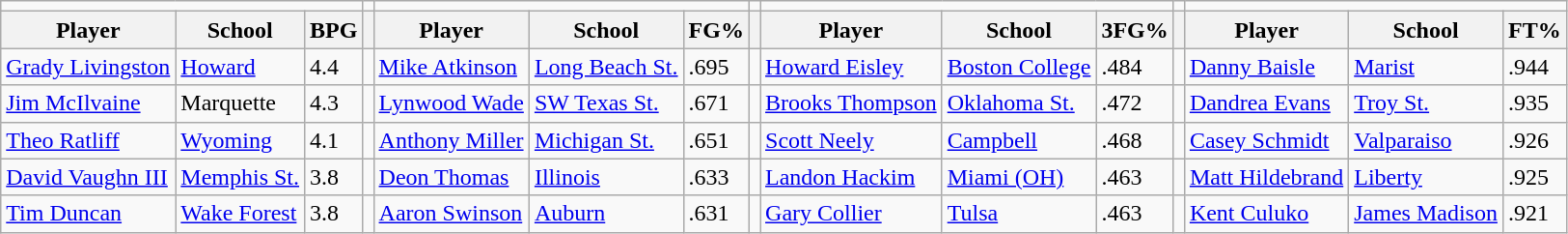<table class="wikitable" style="text-align: left;">
<tr>
<td colspan=3></td>
<td></td>
<td colspan=3></td>
<td></td>
<td colspan=3></td>
<td></td>
<td colspan=3></td>
</tr>
<tr>
<th>Player</th>
<th>School</th>
<th>BPG</th>
<th></th>
<th>Player</th>
<th>School</th>
<th>FG%</th>
<th></th>
<th>Player</th>
<th>School</th>
<th>3FG%</th>
<th></th>
<th>Player</th>
<th>School</th>
<th>FT%</th>
</tr>
<tr>
<td align="left"><a href='#'>Grady Livingston</a></td>
<td><a href='#'>Howard</a></td>
<td>4.4</td>
<td></td>
<td><a href='#'>Mike Atkinson</a></td>
<td><a href='#'>Long Beach St.</a></td>
<td>.695</td>
<td></td>
<td><a href='#'>Howard Eisley</a></td>
<td><a href='#'>Boston College</a></td>
<td>.484</td>
<td></td>
<td><a href='#'>Danny Baisle</a></td>
<td><a href='#'>Marist</a></td>
<td>.944</td>
</tr>
<tr>
<td align="left"><a href='#'>Jim McIlvaine</a></td>
<td>Marquette</td>
<td>4.3</td>
<td></td>
<td><a href='#'>Lynwood Wade</a></td>
<td><a href='#'>SW Texas St.</a></td>
<td>.671</td>
<td></td>
<td><a href='#'>Brooks Thompson</a></td>
<td><a href='#'>Oklahoma St.</a></td>
<td>.472</td>
<td></td>
<td><a href='#'>Dandrea Evans</a></td>
<td><a href='#'>Troy St.</a></td>
<td>.935</td>
</tr>
<tr>
<td align="left"><a href='#'>Theo Ratliff</a></td>
<td><a href='#'>Wyoming</a></td>
<td>4.1</td>
<td></td>
<td><a href='#'>Anthony Miller</a></td>
<td><a href='#'>Michigan St.</a></td>
<td>.651</td>
<td></td>
<td><a href='#'>Scott Neely</a></td>
<td><a href='#'>Campbell</a></td>
<td>.468</td>
<td></td>
<td><a href='#'>Casey Schmidt</a></td>
<td><a href='#'>Valparaiso</a></td>
<td>.926</td>
</tr>
<tr>
<td align="left"><a href='#'>David Vaughn III</a></td>
<td><a href='#'>Memphis St.</a></td>
<td>3.8</td>
<td></td>
<td><a href='#'>Deon Thomas</a></td>
<td><a href='#'>Illinois</a></td>
<td>.633</td>
<td></td>
<td><a href='#'>Landon Hackim</a></td>
<td><a href='#'>Miami (OH)</a></td>
<td>.463</td>
<td></td>
<td><a href='#'>Matt Hildebrand</a></td>
<td><a href='#'>Liberty</a></td>
<td>.925</td>
</tr>
<tr>
<td align="left"><a href='#'>Tim Duncan</a></td>
<td><a href='#'>Wake Forest</a></td>
<td>3.8</td>
<td></td>
<td><a href='#'>Aaron Swinson</a></td>
<td><a href='#'>Auburn</a></td>
<td>.631</td>
<td></td>
<td><a href='#'>Gary Collier</a></td>
<td><a href='#'>Tulsa</a></td>
<td>.463</td>
<td></td>
<td><a href='#'>Kent Culuko</a></td>
<td><a href='#'>James Madison</a></td>
<td>.921</td>
</tr>
</table>
